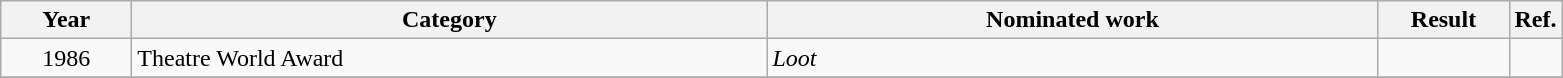<table class=wikitable>
<tr>
<th scope="col" style="width:5em;">Year</th>
<th scope="col" style="width:26em;">Category</th>
<th scope="col" style="width:25em;">Nominated work</th>
<th scope="col" style="width:5em;">Result</th>
<th>Ref.</th>
</tr>
<tr>
<td style="text-align:center;">1986</td>
<td>Theatre World Award</td>
<td><em>Loot</em></td>
<td></td>
<td></td>
</tr>
<tr>
</tr>
</table>
